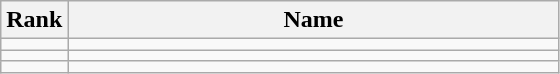<table class="wikitable">
<tr>
<th>Rank</th>
<th style="width: 20em">Name</th>
</tr>
<tr>
<td align="center"></td>
<td></td>
</tr>
<tr>
<td align="center"></td>
<td></td>
</tr>
<tr>
<td align="center"></td>
<td></td>
</tr>
</table>
